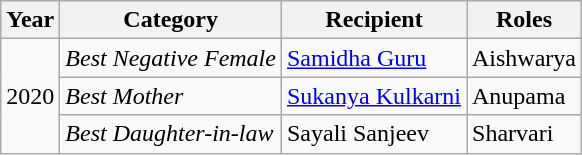<table class="wikitable">
<tr>
<th>Year</th>
<th>Category</th>
<th>Recipient</th>
<th>Roles</th>
</tr>
<tr>
<td rowspan="3">2020</td>
<td><em>Best Negative Female</em></td>
<td><a href='#'>Samidha Guru</a></td>
<td>Aishwarya</td>
</tr>
<tr>
<td><em>Best Mother</em></td>
<td><a href='#'>Sukanya Kulkarni</a></td>
<td>Anupama</td>
</tr>
<tr>
<td><em>Best Daughter-in-law</em></td>
<td>Sayali Sanjeev</td>
<td>Sharvari</td>
</tr>
</table>
